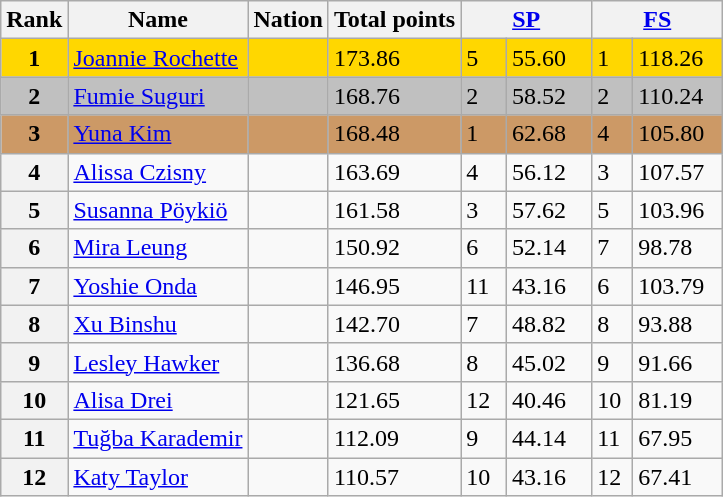<table class="wikitable">
<tr>
<th>Rank</th>
<th>Name</th>
<th>Nation</th>
<th>Total points</th>
<th colspan="2" width="80px"><a href='#'>SP</a></th>
<th colspan="2" width="80px"><a href='#'>FS</a></th>
</tr>
<tr bgcolor="gold">
<td align="center"><strong>1</strong></td>
<td><a href='#'>Joannie Rochette</a></td>
<td></td>
<td>173.86</td>
<td>5</td>
<td>55.60</td>
<td>1</td>
<td>118.26</td>
</tr>
<tr bgcolor="silver">
<td align="center"><strong>2</strong></td>
<td><a href='#'>Fumie Suguri</a></td>
<td></td>
<td>168.76</td>
<td>2</td>
<td>58.52</td>
<td>2</td>
<td>110.24</td>
</tr>
<tr bgcolor="cc9966">
<td align="center"><strong>3</strong></td>
<td><a href='#'>Yuna Kim</a></td>
<td></td>
<td>168.48</td>
<td>1</td>
<td>62.68</td>
<td>4</td>
<td>105.80</td>
</tr>
<tr>
<th>4</th>
<td><a href='#'>Alissa Czisny</a></td>
<td></td>
<td>163.69</td>
<td>4</td>
<td>56.12</td>
<td>3</td>
<td>107.57</td>
</tr>
<tr>
<th>5</th>
<td><a href='#'>Susanna Pöykiö</a></td>
<td></td>
<td>161.58</td>
<td>3</td>
<td>57.62</td>
<td>5</td>
<td>103.96</td>
</tr>
<tr>
<th>6</th>
<td><a href='#'>Mira Leung</a></td>
<td></td>
<td>150.92</td>
<td>6</td>
<td>52.14</td>
<td>7</td>
<td>98.78</td>
</tr>
<tr>
<th>7</th>
<td><a href='#'>Yoshie Onda</a></td>
<td></td>
<td>146.95</td>
<td>11</td>
<td>43.16</td>
<td>6</td>
<td>103.79</td>
</tr>
<tr>
<th>8</th>
<td><a href='#'>Xu Binshu</a></td>
<td></td>
<td>142.70</td>
<td>7</td>
<td>48.82</td>
<td>8</td>
<td>93.88</td>
</tr>
<tr>
<th>9</th>
<td><a href='#'>Lesley Hawker</a></td>
<td></td>
<td>136.68</td>
<td>8</td>
<td>45.02</td>
<td>9</td>
<td>91.66</td>
</tr>
<tr>
<th>10</th>
<td><a href='#'>Alisa Drei</a></td>
<td></td>
<td>121.65</td>
<td>12</td>
<td>40.46</td>
<td>10</td>
<td>81.19</td>
</tr>
<tr>
<th>11</th>
<td><a href='#'>Tuğba Karademir</a></td>
<td></td>
<td>112.09</td>
<td>9</td>
<td>44.14</td>
<td>11</td>
<td>67.95</td>
</tr>
<tr>
<th>12</th>
<td><a href='#'>Katy Taylor</a></td>
<td></td>
<td>110.57</td>
<td>10</td>
<td>43.16</td>
<td>12</td>
<td>67.41</td>
</tr>
</table>
